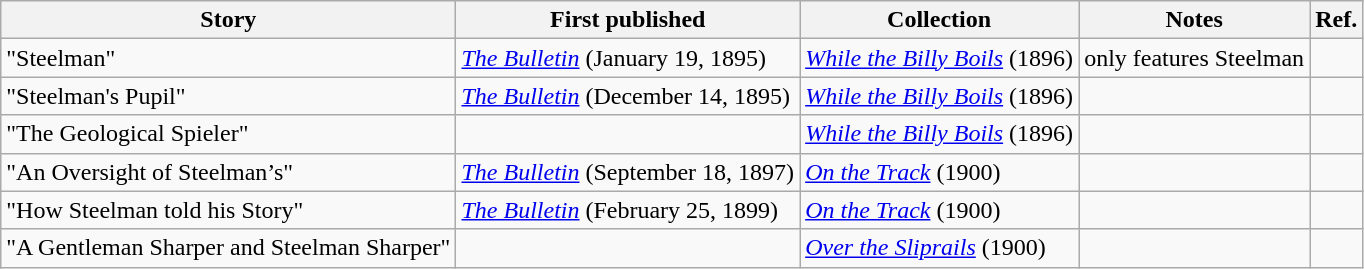<table class="wikitable">
<tr>
<th>Story</th>
<th>First published</th>
<th>Collection</th>
<th>Notes</th>
<th>Ref.</th>
</tr>
<tr>
<td>"Steelman"</td>
<td><a href='#'><em>The Bulletin</em></a> (January 19, 1895)</td>
<td><a href='#'><em>While the Billy Boils</em></a> (1896)</td>
<td>only features Steelman</td>
<td></td>
</tr>
<tr>
<td>"Steelman's Pupil"</td>
<td><a href='#'><em>The Bulletin</em></a> (December 14, 1895)</td>
<td><a href='#'><em>While the Billy Boils</em></a> (1896)</td>
<td></td>
<td></td>
</tr>
<tr>
<td>"The Geological Spieler"</td>
<td></td>
<td><a href='#'><em>While the Billy Boils</em></a> (1896)</td>
<td></td>
<td></td>
</tr>
<tr>
<td>"An Oversight of Steelman’s"</td>
<td><a href='#'><em>The Bulletin</em></a> (September 18, 1897)</td>
<td><em><a href='#'>On the Track</a></em> (1900)</td>
<td></td>
<td></td>
</tr>
<tr>
<td>"How Steelman told his Story"</td>
<td><a href='#'><em>The Bulletin</em></a> (February 25, 1899)</td>
<td><em><a href='#'>On the Track</a></em> (1900)</td>
<td></td>
<td></td>
</tr>
<tr>
<td>"A Gentleman Sharper and Steelman Sharper"</td>
<td></td>
<td><em><a href='#'>Over the Sliprails</a></em> (1900)</td>
<td></td>
<td></td>
</tr>
</table>
